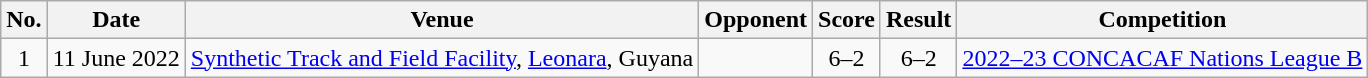<table class="wikitable sortable">
<tr>
<th scope="col">No.</th>
<th scope="col">Date</th>
<th scope="col">Venue</th>
<th scope="col">Opponent</th>
<th scope="col">Score</th>
<th scope="col">Result</th>
<th scope="col">Competition</th>
</tr>
<tr>
<td align="center">1</td>
<td>11 June 2022</td>
<td><a href='#'>Synthetic Track and Field Facility</a>, <a href='#'>Leonara</a>, Guyana</td>
<td></td>
<td align="center">6–2</td>
<td align="center">6–2</td>
<td><a href='#'>2022–23 CONCACAF Nations League B</a></td>
</tr>
</table>
